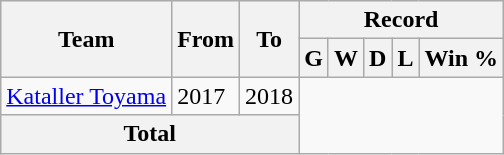<table class="wikitable" style="text-align: center">
<tr>
<th rowspan="2">Team</th>
<th rowspan="2">From</th>
<th rowspan="2">To</th>
<th colspan="5">Record</th>
</tr>
<tr>
<th>G</th>
<th>W</th>
<th>D</th>
<th>L</th>
<th>Win %</th>
</tr>
<tr>
<td align="left"><a href='#'>Kataller Toyama</a></td>
<td align="left">2017</td>
<td align="left">2018<br></td>
</tr>
<tr>
<th colspan="3">Total<br></th>
</tr>
</table>
